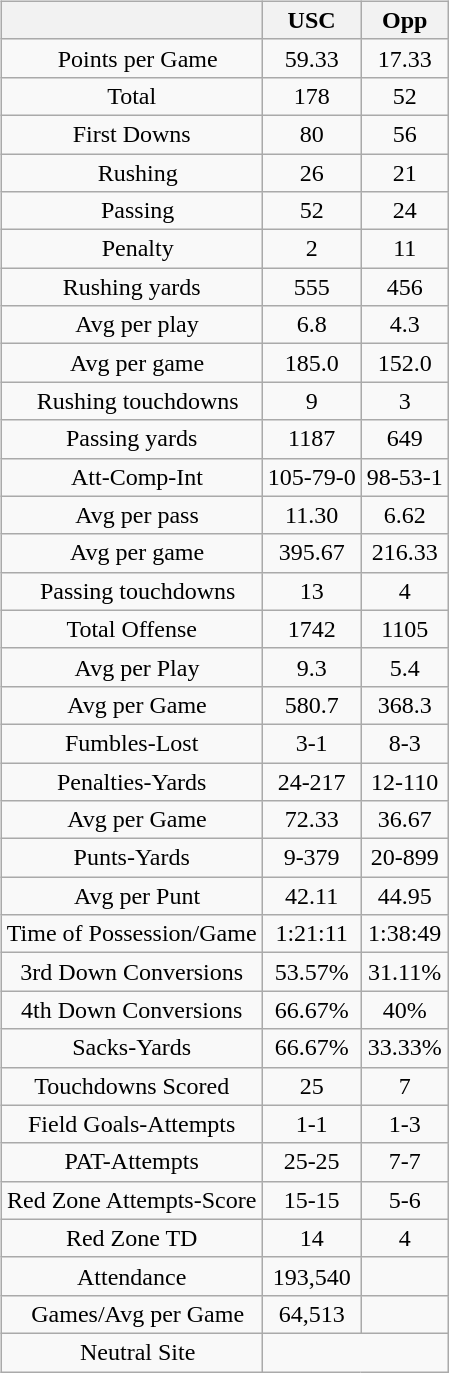<table ->
<tr>
<td valign="top"><br><table class="wikitable" style="text-align:center; style="white-space:nowrap;">
<tr>
<th></th>
<th>USC</th>
<th>Opp</th>
</tr>
<tr>
<td>  Points per Game</td>
<td>59.33</td>
<td>17.33</td>
</tr>
<tr>
<td>Total</td>
<td>178</td>
<td>52</td>
</tr>
<tr>
<td>First Downs</td>
<td>80</td>
<td>56</td>
</tr>
<tr>
<td>  Rushing</td>
<td>26</td>
<td>21</td>
</tr>
<tr>
<td>  Passing</td>
<td>52</td>
<td>24</td>
</tr>
<tr>
<td>  Penalty</td>
<td>2</td>
<td>11</td>
</tr>
<tr>
<td>Rushing yards</td>
<td>555</td>
<td>456</td>
</tr>
<tr>
<td>  Avg per play</td>
<td>6.8</td>
<td>4.3</td>
</tr>
<tr>
<td>  Avg per game</td>
<td>185.0</td>
<td>152.0</td>
</tr>
<tr>
<td>  Rushing touchdowns</td>
<td>9</td>
<td>3</td>
</tr>
<tr>
<td>Passing yards</td>
<td>1187</td>
<td>649</td>
</tr>
<tr>
<td>  Att-Comp-Int</td>
<td>105-79-0</td>
<td>98-53-1</td>
</tr>
<tr>
<td>  Avg per pass</td>
<td>11.30</td>
<td>6.62</td>
</tr>
<tr>
<td>  Avg per game</td>
<td>395.67</td>
<td>216.33</td>
</tr>
<tr>
<td>  Passing touchdowns</td>
<td>13</td>
<td>4</td>
</tr>
<tr>
<td>Total Offense</td>
<td>1742</td>
<td>1105</td>
</tr>
<tr>
<td>  Avg per Play</td>
<td>9.3</td>
<td>5.4</td>
</tr>
<tr>
<td>  Avg per Game</td>
<td>580.7</td>
<td>368.3</td>
</tr>
<tr>
<td>Fumbles-Lost</td>
<td>3-1</td>
<td>8-3</td>
</tr>
<tr>
<td>Penalties-Yards</td>
<td>24-217</td>
<td>12-110</td>
</tr>
<tr>
<td>  Avg per Game</td>
<td>72.33</td>
<td>36.67</td>
</tr>
<tr>
<td>Punts-Yards</td>
<td>9-379</td>
<td>20-899</td>
</tr>
<tr>
<td>  Avg per Punt</td>
<td>42.11</td>
<td>44.95</td>
</tr>
<tr>
<td>Time of Possession/Game</td>
<td>1:21:11</td>
<td>1:38:49</td>
</tr>
<tr>
<td>3rd Down Conversions</td>
<td>53.57%</td>
<td>31.11%</td>
</tr>
<tr>
<td>4th Down Conversions</td>
<td>66.67%</td>
<td>40%</td>
</tr>
<tr>
<td>Sacks-Yards</td>
<td>66.67%</td>
<td>33.33%</td>
</tr>
<tr>
<td>Touchdowns Scored</td>
<td>25</td>
<td>7</td>
</tr>
<tr>
<td>Field Goals-Attempts</td>
<td>1-1</td>
<td>1-3</td>
</tr>
<tr>
<td>PAT-Attempts</td>
<td>25-25</td>
<td>7-7</td>
</tr>
<tr>
<td>Red Zone Attempts-Score</td>
<td>15-15</td>
<td>5-6</td>
</tr>
<tr>
<td>Red Zone TD</td>
<td>14</td>
<td>4</td>
</tr>
<tr>
<td>Attendance</td>
<td>193,540</td>
<td></td>
</tr>
<tr>
<td>  Games/Avg per Game</td>
<td>64,513</td>
<td></td>
</tr>
<tr>
<td>  Neutral Site</td>
<td colspan="2" align="center"></td>
</tr>
</table>
</td>
</tr>
</table>
